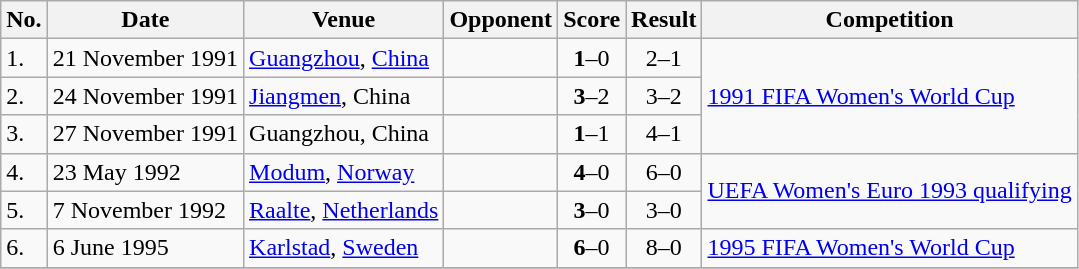<table class="wikitable">
<tr>
<th>No.</th>
<th>Date</th>
<th>Venue</th>
<th>Opponent</th>
<th>Score</th>
<th>Result</th>
<th>Competition</th>
</tr>
<tr>
<td>1.</td>
<td>21 November 1991</td>
<td><a href='#'>Guangzhou</a>, <a href='#'>China</a></td>
<td></td>
<td align=center><strong>1</strong>–0</td>
<td align=center>2–1</td>
<td rowspan=3><a href='#'>1991 FIFA Women's World Cup</a></td>
</tr>
<tr>
<td>2.</td>
<td>24 November 1991</td>
<td><a href='#'>Jiangmen</a>, China</td>
<td></td>
<td align=center><strong>3</strong>–2</td>
<td align=center>3–2 </td>
</tr>
<tr>
<td>3.</td>
<td>27 November 1991</td>
<td>Guangzhou, China</td>
<td></td>
<td align=center><strong>1</strong>–1</td>
<td align=center>4–1</td>
</tr>
<tr>
<td>4.</td>
<td>23 May 1992</td>
<td><a href='#'>Modum</a>, <a href='#'>Norway</a></td>
<td></td>
<td align=center><strong>4</strong>–0</td>
<td align=center>6–0</td>
<td rowspan=2><a href='#'>UEFA Women's Euro 1993 qualifying</a></td>
</tr>
<tr>
<td>5.</td>
<td>7 November 1992</td>
<td><a href='#'>Raalte</a>, <a href='#'>Netherlands</a></td>
<td></td>
<td align=center><strong>3</strong>–0</td>
<td align=center>3–0</td>
</tr>
<tr>
<td>6.</td>
<td>6 June 1995</td>
<td><a href='#'>Karlstad</a>, <a href='#'>Sweden</a></td>
<td></td>
<td align=center><strong>6</strong>–0</td>
<td align=center>8–0</td>
<td><a href='#'>1995 FIFA Women's World Cup</a></td>
</tr>
<tr>
</tr>
</table>
